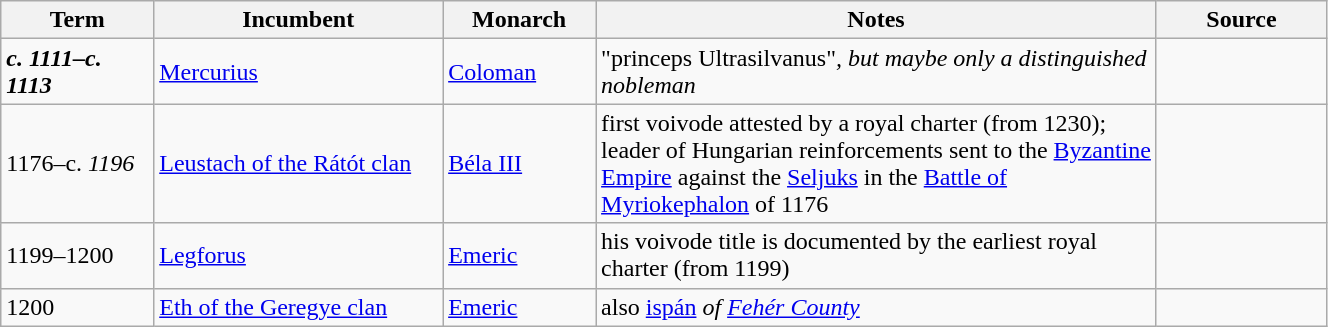<table class="wikitable" style="width: 70%">
<tr>
<th scope="col" width="9%">Term</th>
<th scope="col" width="17%">Incumbent</th>
<th scope="col" width="9%">Monarch</th>
<th scope="col" width="33%">Notes</th>
<th scope="col" width="10%">Source</th>
</tr>
<tr>
<td><strong><em>c.<em> 1111–</em>c.<em> 1113<strong></td>
<td><a href='#'>Mercurius</a></td>
<td><a href='#'>Coloman</a></td>
<td></em>"princeps Ultrasilvanus"<em>, but maybe only a distinguished nobleman</td>
<td></td>
</tr>
<tr>
<td></strong>1176–</em>c.<em> 1196<strong></td>
<td><a href='#'>Leustach of the Rátót clan</a></td>
<td><a href='#'>Béla III</a></td>
<td>first voivode attested by a royal charter (from 1230); leader of Hungarian reinforcements sent to the <a href='#'>Byzantine Empire</a> against the <a href='#'>Seljuks</a> in the <a href='#'>Battle of Myriokephalon</a> of 1176</td>
<td></td>
</tr>
<tr>
<td></strong>1199–1200<strong></td>
<td><a href='#'>Legforus</a></td>
<td><a href='#'>Emeric</a></td>
<td>his voivode title is documented by the earliest royal charter (from 1199)</td>
<td></td>
</tr>
<tr>
<td></strong>1200<strong></td>
<td><a href='#'>Eth of the Geregye clan</a></td>
<td><a href='#'>Emeric</a></td>
<td>also </em><a href='#'>ispán</a><em> of <a href='#'>Fehér County</a></td>
<td></td>
</tr>
</table>
